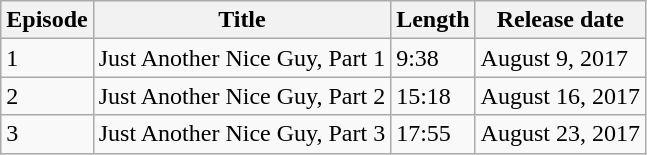<table class=wikitable align:center>
<tr>
<th>Episode</th>
<th>Title</th>
<th>Length</th>
<th>Release date</th>
</tr>
<tr>
<td>1</td>
<td>Just Another Nice Guy, Part 1</td>
<td>9:38</td>
<td>August 9, 2017</td>
</tr>
<tr>
<td>2</td>
<td>Just Another Nice Guy, Part 2</td>
<td>15:18</td>
<td>August 16, 2017</td>
</tr>
<tr>
<td>3</td>
<td>Just Another Nice Guy, Part 3</td>
<td>17:55</td>
<td>August 23, 2017</td>
</tr>
</table>
